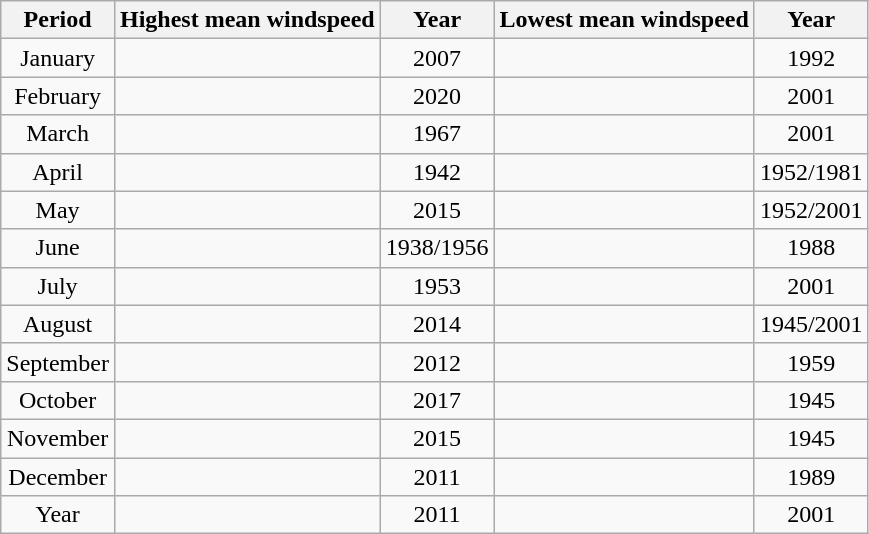<table class="wikitable plainrowheaders" style="text-align:center;">
<tr>
<th>Period</th>
<th>Highest mean windspeed</th>
<th>Year</th>
<th>Lowest mean windspeed</th>
<th>Year</th>
</tr>
<tr>
<td>January</td>
<td></td>
<td>2007</td>
<td></td>
<td>1992</td>
</tr>
<tr>
<td>February</td>
<td></td>
<td>2020</td>
<td></td>
<td>2001</td>
</tr>
<tr>
<td>March</td>
<td></td>
<td>1967</td>
<td></td>
<td>2001</td>
</tr>
<tr>
<td>April</td>
<td></td>
<td>1942</td>
<td></td>
<td>1952/1981</td>
</tr>
<tr>
<td>May</td>
<td></td>
<td>2015</td>
<td></td>
<td>1952/2001</td>
</tr>
<tr>
<td>June</td>
<td></td>
<td>1938/1956</td>
<td></td>
<td>1988</td>
</tr>
<tr>
<td>July</td>
<td></td>
<td>1953</td>
<td></td>
<td>2001</td>
</tr>
<tr>
<td>August</td>
<td></td>
<td>2014</td>
<td></td>
<td>1945/2001</td>
</tr>
<tr>
<td>September</td>
<td></td>
<td>2012</td>
<td></td>
<td>1959</td>
</tr>
<tr>
<td>October</td>
<td></td>
<td>2017</td>
<td></td>
<td>1945</td>
</tr>
<tr>
<td>November</td>
<td></td>
<td>2015</td>
<td></td>
<td>1945</td>
</tr>
<tr>
<td>December</td>
<td></td>
<td>2011</td>
<td></td>
<td>1989</td>
</tr>
<tr>
<td>Year</td>
<td></td>
<td>2011</td>
<td></td>
<td>2001</td>
</tr>
</table>
